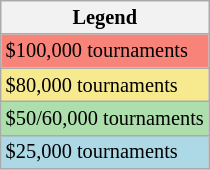<table class=wikitable style="font-size:85%">
<tr>
<th>Legend</th>
</tr>
<tr style="background:#f88379;">
<td>$100,000 tournaments</td>
</tr>
<tr style="background:#f7e98e;">
<td>$80,000 tournaments</td>
</tr>
<tr style="background:#addfad;">
<td>$50/60,000 tournaments</td>
</tr>
<tr style="background:lightblue;">
<td>$25,000 tournaments</td>
</tr>
</table>
